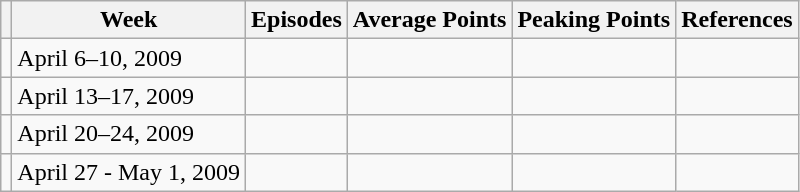<table class="wikitable">
<tr>
<th></th>
<th>Week</th>
<th>Episodes</th>
<th>Average Points</th>
<th>Peaking Points</th>
<th>References</th>
</tr>
<tr>
<td></td>
<td>April 6–10, 2009</td>
<td></td>
<td></td>
<td></td>
<td></td>
</tr>
<tr>
<td></td>
<td>April 13–17, 2009</td>
<td></td>
<td></td>
<td></td>
<td></td>
</tr>
<tr>
<td></td>
<td>April 20–24, 2009</td>
<td></td>
<td></td>
<td></td>
<td></td>
</tr>
<tr>
<td></td>
<td>April 27 - May 1, 2009</td>
<td></td>
<td></td>
<td></td>
<td></td>
</tr>
</table>
